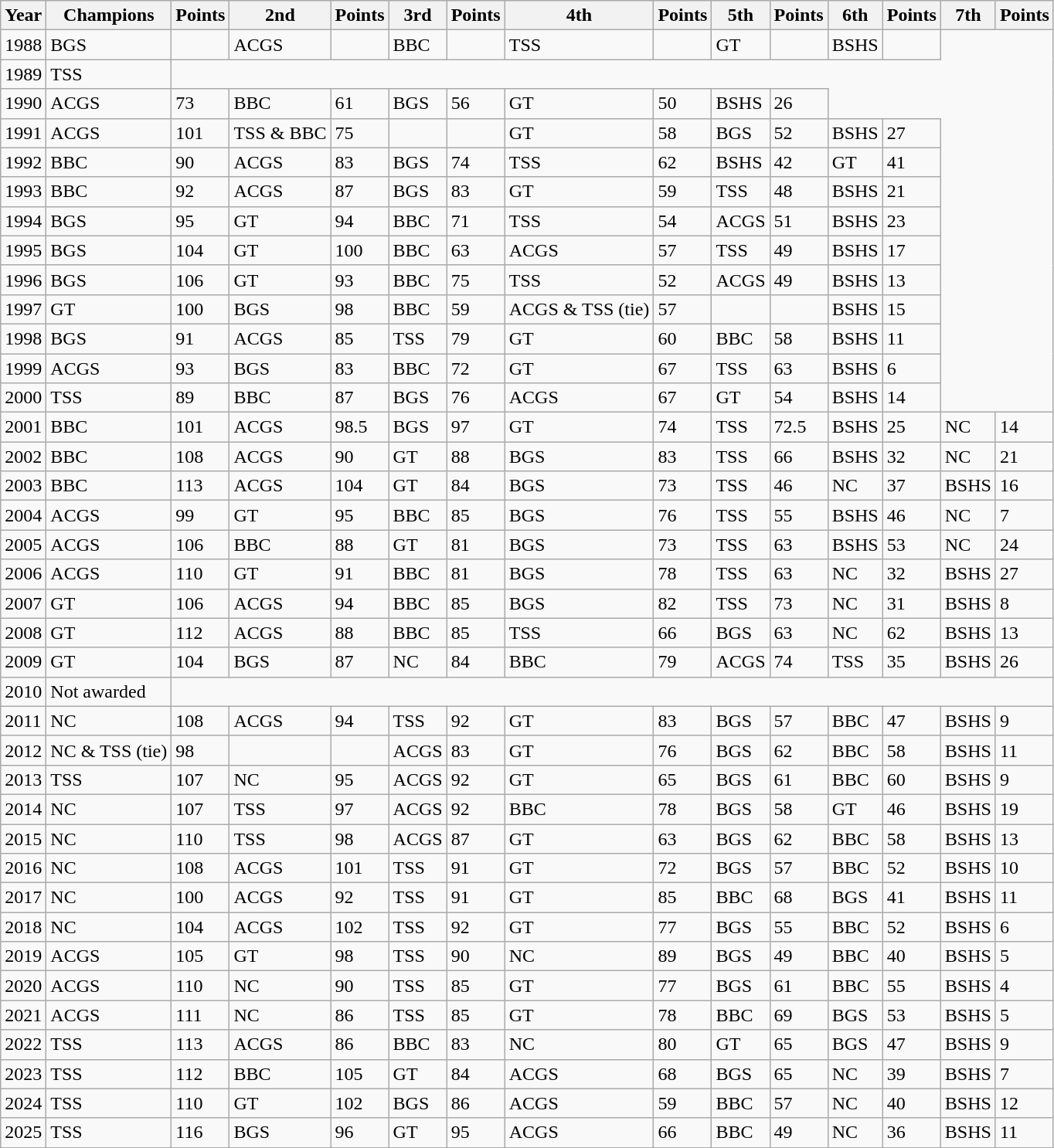<table class="wikitable sortable">
<tr>
<th>Year</th>
<th>Champions</th>
<th>Points</th>
<th>2nd</th>
<th>Points</th>
<th>3rd</th>
<th>Points</th>
<th>4th</th>
<th>Points</th>
<th>5th</th>
<th>Points</th>
<th>6th</th>
<th>Points</th>
<th>7th</th>
<th>Points</th>
</tr>
<tr>
<td>1988</td>
<td>BGS</td>
<td></td>
<td>ACGS</td>
<td></td>
<td>BBC</td>
<td></td>
<td>TSS</td>
<td></td>
<td>GT</td>
<td></td>
<td>BSHS</td>
<td></td>
</tr>
<tr>
<td>1989</td>
<td>TSS</td>
</tr>
<tr>
<td>1990</td>
<td>ACGS</td>
<td>73</td>
<td>BBC</td>
<td>61</td>
<td>BGS</td>
<td>56</td>
<td>GT</td>
<td>50</td>
<td>BSHS</td>
<td>26</td>
</tr>
<tr>
<td>1991</td>
<td>ACGS</td>
<td>101</td>
<td>TSS & BBC</td>
<td>75</td>
<td></td>
<td></td>
<td>GT</td>
<td>58</td>
<td>BGS</td>
<td>52</td>
<td>BSHS</td>
<td>27</td>
</tr>
<tr>
<td>1992</td>
<td>BBC</td>
<td>90</td>
<td>ACGS</td>
<td>83</td>
<td>BGS</td>
<td>74</td>
<td>TSS</td>
<td>62</td>
<td>BSHS</td>
<td>42</td>
<td>GT</td>
<td>41</td>
</tr>
<tr>
<td>1993</td>
<td>BBC</td>
<td>92</td>
<td>ACGS</td>
<td>87</td>
<td>BGS</td>
<td>83</td>
<td>GT</td>
<td>59</td>
<td>TSS</td>
<td>48</td>
<td>BSHS</td>
<td>21</td>
</tr>
<tr>
<td>1994</td>
<td>BGS</td>
<td>95</td>
<td>GT</td>
<td>94</td>
<td>BBC</td>
<td>71</td>
<td>TSS</td>
<td>54</td>
<td>ACGS</td>
<td>51</td>
<td>BSHS</td>
<td>23</td>
</tr>
<tr>
<td>1995</td>
<td>BGS</td>
<td>104</td>
<td>GT</td>
<td>100</td>
<td>BBC</td>
<td>63</td>
<td>ACGS</td>
<td>57</td>
<td>TSS</td>
<td>49</td>
<td>BSHS</td>
<td>17</td>
</tr>
<tr>
<td>1996</td>
<td>BGS</td>
<td>106</td>
<td>GT</td>
<td>93</td>
<td>BBC</td>
<td>75</td>
<td>TSS</td>
<td>52</td>
<td>ACGS</td>
<td>49</td>
<td>BSHS</td>
<td>13</td>
</tr>
<tr>
<td>1997</td>
<td>GT</td>
<td>100</td>
<td>BGS</td>
<td>98</td>
<td>BBC</td>
<td>59</td>
<td>ACGS & TSS (tie)</td>
<td>57</td>
<td></td>
<td></td>
<td>BSHS</td>
<td>15</td>
</tr>
<tr>
<td>1998</td>
<td>BGS</td>
<td>91</td>
<td>ACGS</td>
<td>85</td>
<td>TSS</td>
<td>79</td>
<td>GT</td>
<td>60</td>
<td>BBC</td>
<td>58</td>
<td>BSHS</td>
<td>11</td>
</tr>
<tr>
<td>1999</td>
<td>ACGS</td>
<td>93</td>
<td>BGS</td>
<td>83</td>
<td>BBC</td>
<td>72</td>
<td>GT</td>
<td>67</td>
<td>TSS</td>
<td>63</td>
<td>BSHS</td>
<td>6</td>
</tr>
<tr>
<td>2000</td>
<td>TSS</td>
<td>89</td>
<td>BBC</td>
<td>87</td>
<td>BGS</td>
<td>76</td>
<td>ACGS</td>
<td>67</td>
<td>GT</td>
<td>54</td>
<td>BSHS</td>
<td>14</td>
</tr>
<tr>
<td>2001</td>
<td>BBC</td>
<td>101</td>
<td>ACGS</td>
<td>98.5</td>
<td>BGS</td>
<td>97</td>
<td>GT</td>
<td>74</td>
<td>TSS</td>
<td>72.5</td>
<td>BSHS</td>
<td>25</td>
<td>NC</td>
<td>14</td>
</tr>
<tr>
<td>2002</td>
<td>BBC</td>
<td>108</td>
<td>ACGS</td>
<td>90</td>
<td>GT</td>
<td>88</td>
<td>BGS</td>
<td>83</td>
<td>TSS</td>
<td>66</td>
<td>BSHS</td>
<td>32</td>
<td>NC</td>
<td>21</td>
</tr>
<tr>
<td>2003</td>
<td>BBC</td>
<td>113</td>
<td>ACGS</td>
<td>104</td>
<td>GT</td>
<td>84</td>
<td>BGS</td>
<td>73</td>
<td>TSS</td>
<td>46</td>
<td>NC</td>
<td>37</td>
<td>BSHS</td>
<td>16</td>
</tr>
<tr>
<td>2004</td>
<td>ACGS</td>
<td>99</td>
<td>GT</td>
<td>95</td>
<td>BBC</td>
<td>85</td>
<td>BGS</td>
<td>76</td>
<td>TSS</td>
<td>55</td>
<td>BSHS</td>
<td>46</td>
<td>NC</td>
<td>7</td>
</tr>
<tr>
<td>2005</td>
<td>ACGS</td>
<td>106</td>
<td>BBC</td>
<td>88</td>
<td>GT</td>
<td>81</td>
<td>BGS</td>
<td>73</td>
<td>TSS</td>
<td>63</td>
<td>BSHS</td>
<td>53</td>
<td>NC</td>
<td>24</td>
</tr>
<tr>
<td>2006</td>
<td>ACGS</td>
<td>110</td>
<td>GT</td>
<td>91</td>
<td>BBC</td>
<td>81</td>
<td>BGS</td>
<td>78</td>
<td>TSS</td>
<td>63</td>
<td>NC</td>
<td>32</td>
<td>BSHS</td>
<td>27</td>
</tr>
<tr>
<td>2007</td>
<td>GT</td>
<td>106</td>
<td>ACGS</td>
<td>94</td>
<td>BBC</td>
<td>85</td>
<td>BGS</td>
<td>82</td>
<td>TSS</td>
<td>73</td>
<td>NC</td>
<td>31</td>
<td>BSHS</td>
<td>8</td>
</tr>
<tr>
<td>2008</td>
<td>GT</td>
<td>112</td>
<td>ACGS</td>
<td>88</td>
<td>BBC</td>
<td>85</td>
<td>TSS</td>
<td>66</td>
<td>BGS</td>
<td>63</td>
<td>NC</td>
<td>62</td>
<td>BSHS</td>
<td>13</td>
</tr>
<tr>
<td>2009</td>
<td>GT</td>
<td>104</td>
<td>BGS</td>
<td>87</td>
<td>NC</td>
<td>84</td>
<td>BBC</td>
<td>79</td>
<td>ACGS</td>
<td>74</td>
<td>TSS</td>
<td>35</td>
<td>BSHS</td>
<td>26</td>
</tr>
<tr>
<td>2010</td>
<td>Not awarded</td>
</tr>
<tr>
<td>2011</td>
<td>NC</td>
<td>108</td>
<td>ACGS</td>
<td>94</td>
<td>TSS</td>
<td>92</td>
<td>GT</td>
<td>83</td>
<td>BGS</td>
<td>57</td>
<td>BBC</td>
<td>47</td>
<td>BSHS</td>
<td>9</td>
</tr>
<tr>
<td>2012</td>
<td>NC & TSS (tie)</td>
<td>98</td>
<td></td>
<td></td>
<td>ACGS</td>
<td>83</td>
<td>GT</td>
<td>76</td>
<td>BGS</td>
<td>62</td>
<td>BBC</td>
<td>58</td>
<td>BSHS</td>
<td>11</td>
</tr>
<tr>
<td>2013</td>
<td>TSS</td>
<td>107</td>
<td>NC</td>
<td>95</td>
<td>ACGS</td>
<td>92</td>
<td>GT</td>
<td>65</td>
<td>BGS</td>
<td>61</td>
<td>BBC</td>
<td>60</td>
<td>BSHS</td>
<td>9</td>
</tr>
<tr>
<td>2014</td>
<td>NC</td>
<td>107</td>
<td>TSS</td>
<td>97</td>
<td>ACGS</td>
<td>92</td>
<td>BBC</td>
<td>78</td>
<td>BGS</td>
<td>58</td>
<td>GT</td>
<td>46</td>
<td>BSHS</td>
<td>19</td>
</tr>
<tr>
<td>2015</td>
<td>NC</td>
<td>110</td>
<td>TSS</td>
<td>98</td>
<td>ACGS</td>
<td>87</td>
<td>GT</td>
<td>63</td>
<td>BGS</td>
<td>62</td>
<td>BBC</td>
<td>58</td>
<td>BSHS</td>
<td>13</td>
</tr>
<tr>
<td>2016</td>
<td>NC</td>
<td>108</td>
<td>ACGS</td>
<td>101</td>
<td>TSS</td>
<td>91</td>
<td>GT</td>
<td>72</td>
<td>BGS</td>
<td>57</td>
<td>BBC</td>
<td>52</td>
<td>BSHS</td>
<td>10</td>
</tr>
<tr>
<td>2017</td>
<td>NC</td>
<td>100</td>
<td>ACGS</td>
<td>92</td>
<td>TSS</td>
<td>91</td>
<td>GT</td>
<td>85</td>
<td>BBC</td>
<td>68</td>
<td>BGS</td>
<td>41</td>
<td>BSHS</td>
<td>11</td>
</tr>
<tr>
<td>2018</td>
<td>NC</td>
<td>104</td>
<td>ACGS</td>
<td>102</td>
<td>TSS</td>
<td>92</td>
<td>GT</td>
<td>77</td>
<td>BGS</td>
<td>55</td>
<td>BBC</td>
<td>52</td>
<td>BSHS</td>
<td>6</td>
</tr>
<tr>
<td>2019</td>
<td>ACGS</td>
<td>105</td>
<td>GT</td>
<td>98</td>
<td>TSS</td>
<td>90</td>
<td>NC</td>
<td>89</td>
<td>BGS</td>
<td>49</td>
<td>BBC</td>
<td>40</td>
<td>BSHS</td>
<td>5</td>
</tr>
<tr>
<td>2020</td>
<td>ACGS</td>
<td>110</td>
<td>NC</td>
<td>90</td>
<td>TSS</td>
<td>85</td>
<td>GT</td>
<td>77</td>
<td>BGS</td>
<td>61</td>
<td>BBC</td>
<td>55</td>
<td>BSHS</td>
<td>4</td>
</tr>
<tr>
<td>2021</td>
<td>ACGS</td>
<td>111</td>
<td>NC</td>
<td>86</td>
<td>TSS</td>
<td>85</td>
<td>GT</td>
<td>78</td>
<td>BBC</td>
<td>69</td>
<td>BGS</td>
<td>53</td>
<td>BSHS</td>
<td>5</td>
</tr>
<tr>
<td>2022</td>
<td>TSS</td>
<td>113</td>
<td>ACGS</td>
<td>86</td>
<td>BBC</td>
<td>83</td>
<td>NC</td>
<td>80</td>
<td>GT</td>
<td>65</td>
<td>BGS</td>
<td>47</td>
<td>BSHS</td>
<td>9</td>
</tr>
<tr>
<td>2023</td>
<td>TSS</td>
<td>112</td>
<td>BBC</td>
<td>105</td>
<td>GT</td>
<td>84</td>
<td>ACGS</td>
<td>68</td>
<td>BGS</td>
<td>65</td>
<td>NC</td>
<td>39</td>
<td>BSHS</td>
<td>7</td>
</tr>
<tr>
<td>2024</td>
<td>TSS</td>
<td>110</td>
<td>GT</td>
<td>102</td>
<td>BGS</td>
<td>86</td>
<td>ACGS</td>
<td>59</td>
<td>BBC</td>
<td>57</td>
<td>NC</td>
<td>40</td>
<td>BSHS</td>
<td>12</td>
</tr>
<tr>
<td>2025</td>
<td>TSS</td>
<td>116</td>
<td>BGS</td>
<td>96</td>
<td>GT</td>
<td>95</td>
<td>ACGS</td>
<td>66</td>
<td>BBC</td>
<td>49</td>
<td>NC</td>
<td>36</td>
<td>BSHS</td>
<td>11</td>
</tr>
</table>
